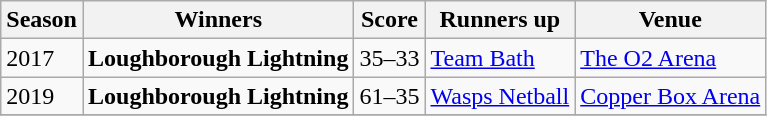<table class="wikitable collapsible">
<tr>
<th>Season</th>
<th>Winners</th>
<th>Score</th>
<th>Runners up</th>
<th>Venue</th>
</tr>
<tr>
<td>2017 </td>
<td><strong>Loughborough Lightning</strong></td>
<td>35–33</td>
<td><a href='#'>Team Bath</a></td>
<td><a href='#'>The O2 Arena</a></td>
</tr>
<tr>
<td>2019 </td>
<td><strong>Loughborough Lightning</strong></td>
<td>61–35</td>
<td><a href='#'>Wasps Netball</a></td>
<td><a href='#'>Copper Box Arena</a></td>
</tr>
<tr>
</tr>
</table>
